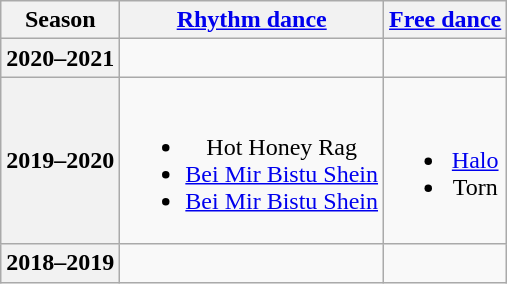<table class="wikitable" style="text-align:center">
<tr>
<th>Season</th>
<th><a href='#'>Rhythm dance</a></th>
<th><a href='#'>Free dance</a></th>
</tr>
<tr>
<th>2020–2021<br></th>
<td></td>
<td></td>
</tr>
<tr>
<th>2019–2020<br></th>
<td><br><ul><li> Hot Honey Rag<br></li><li> <a href='#'>Bei Mir Bistu Shein</a><br></li><li> <a href='#'>Bei Mir Bistu Shein</a><br></li></ul></td>
<td><br><ul><li><a href='#'>Halo</a><br></li><li>Torn<br></li></ul></td>
</tr>
<tr>
<th>2018–2019</th>
<td></td>
<td></td>
</tr>
</table>
